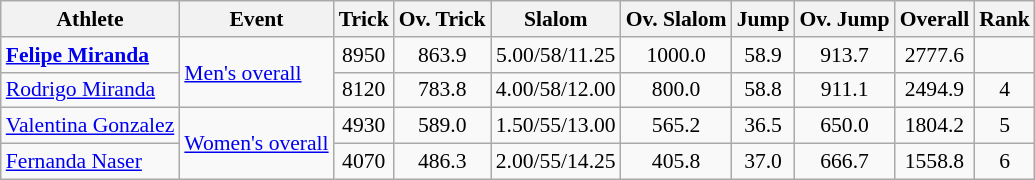<table class="wikitable" style="font-size:90%">
<tr>
<th>Athlete</th>
<th>Event</th>
<th>Trick</th>
<th>Ov. Trick</th>
<th>Slalom</th>
<th>Ov. Slalom</th>
<th>Jump</th>
<th>Ov. Jump</th>
<th>Overall</th>
<th>Rank</th>
</tr>
<tr>
<td><strong><a href='#'>Felipe Miranda</a></strong></td>
<td rowspan=2><a href='#'>Men's overall</a></td>
<td align=center>8950</td>
<td align=center>863.9</td>
<td align=center>5.00/58/11.25</td>
<td align=center>1000.0</td>
<td align=center>58.9</td>
<td align=center>913.7</td>
<td align=center>2777.6</td>
<td align=center></td>
</tr>
<tr>
<td><a href='#'>Rodrigo Miranda</a></td>
<td align=center>8120</td>
<td align=center>783.8</td>
<td align=center>4.00/58/12.00</td>
<td align=center>800.0</td>
<td align=center>58.8</td>
<td align=center>911.1</td>
<td align=center>2494.9</td>
<td align=center>4</td>
</tr>
<tr>
<td><a href='#'>Valentina Gonzalez</a></td>
<td rowspan=2><a href='#'>Women's overall</a></td>
<td align=center>4930</td>
<td align=center>589.0</td>
<td align=center>1.50/55/13.00</td>
<td align=center>565.2</td>
<td align=center>36.5</td>
<td align=center>650.0</td>
<td align=center>1804.2</td>
<td align=center>5</td>
</tr>
<tr>
<td><a href='#'>Fernanda Naser</a></td>
<td align=center>4070</td>
<td align=center>486.3</td>
<td align=center>2.00/55/14.25</td>
<td align=center>405.8</td>
<td align=center>37.0</td>
<td align=center>666.7</td>
<td align=center>1558.8</td>
<td align=center>6</td>
</tr>
</table>
